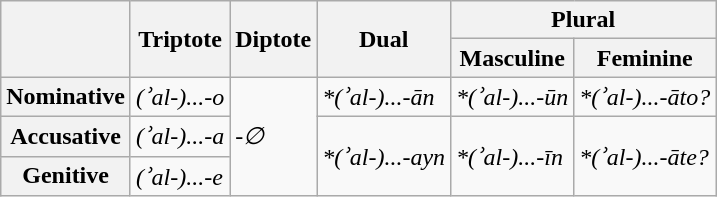<table class="wikitable">
<tr>
<th rowspan=2></th>
<th rowspan=2>Triptote</th>
<th rowspan=2>Diptote</th>
<th rowspan=2>Dual</th>
<th colspan=2>Plural</th>
</tr>
<tr>
<th>Masculine</th>
<th>Feminine</th>
</tr>
<tr>
<th>Nominative</th>
<td><em>(ʾal-)...-o</em></td>
<td rowspan="3">-<em>∅</em></td>
<td><em>*(ʾal-)...-ān</em></td>
<td><em>*(ʾal-)...-ūn</em></td>
<td><em>*(ʾal-)...-āto?</em></td>
</tr>
<tr>
<th>Accusative</th>
<td><em>(ʾal-)...-a</em></td>
<td rowspan="2"><em>*(ʾal-)...-ayn</em></td>
<td rowspan="2"><em>*(ʾal-)...-īn</em></td>
<td rowspan="2"><em>*(ʾal-)...-āte?</em></td>
</tr>
<tr>
<th>Genitive</th>
<td><em>(ʾal-)...-e</em></td>
</tr>
</table>
